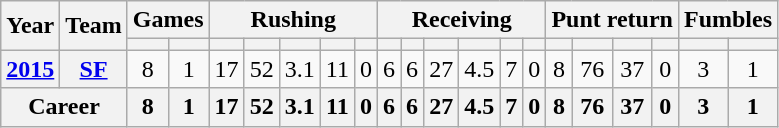<table class="wikitable" style="text-align:center">
<tr>
<th rowspan="2">Year</th>
<th rowspan="2">Team</th>
<th colspan="2">Games</th>
<th colspan="5">Rushing</th>
<th colspan="6">Receiving</th>
<th colspan="4">Punt return</th>
<th colspan="2">Fumbles</th>
</tr>
<tr>
<th></th>
<th></th>
<th></th>
<th></th>
<th></th>
<th></th>
<th></th>
<th></th>
<th></th>
<th></th>
<th></th>
<th></th>
<th></th>
<th></th>
<th></th>
<th></th>
<th></th>
<th></th>
<th></th>
</tr>
<tr>
<th><a href='#'>2015</a></th>
<th><a href='#'>SF</a></th>
<td>8</td>
<td>1</td>
<td>17</td>
<td>52</td>
<td>3.1</td>
<td>11</td>
<td>0</td>
<td>6</td>
<td>6</td>
<td>27</td>
<td>4.5</td>
<td>7</td>
<td>0</td>
<td>8</td>
<td>76</td>
<td>37</td>
<td>0</td>
<td>3</td>
<td>1</td>
</tr>
<tr>
<th colspan="2">Career</th>
<th>8</th>
<th>1</th>
<th>17</th>
<th>52</th>
<th>3.1</th>
<th>11</th>
<th>0</th>
<th>6</th>
<th>6</th>
<th>27</th>
<th>4.5</th>
<th>7</th>
<th>0</th>
<th>8</th>
<th>76</th>
<th>37</th>
<th>0</th>
<th>3</th>
<th>1</th>
</tr>
</table>
